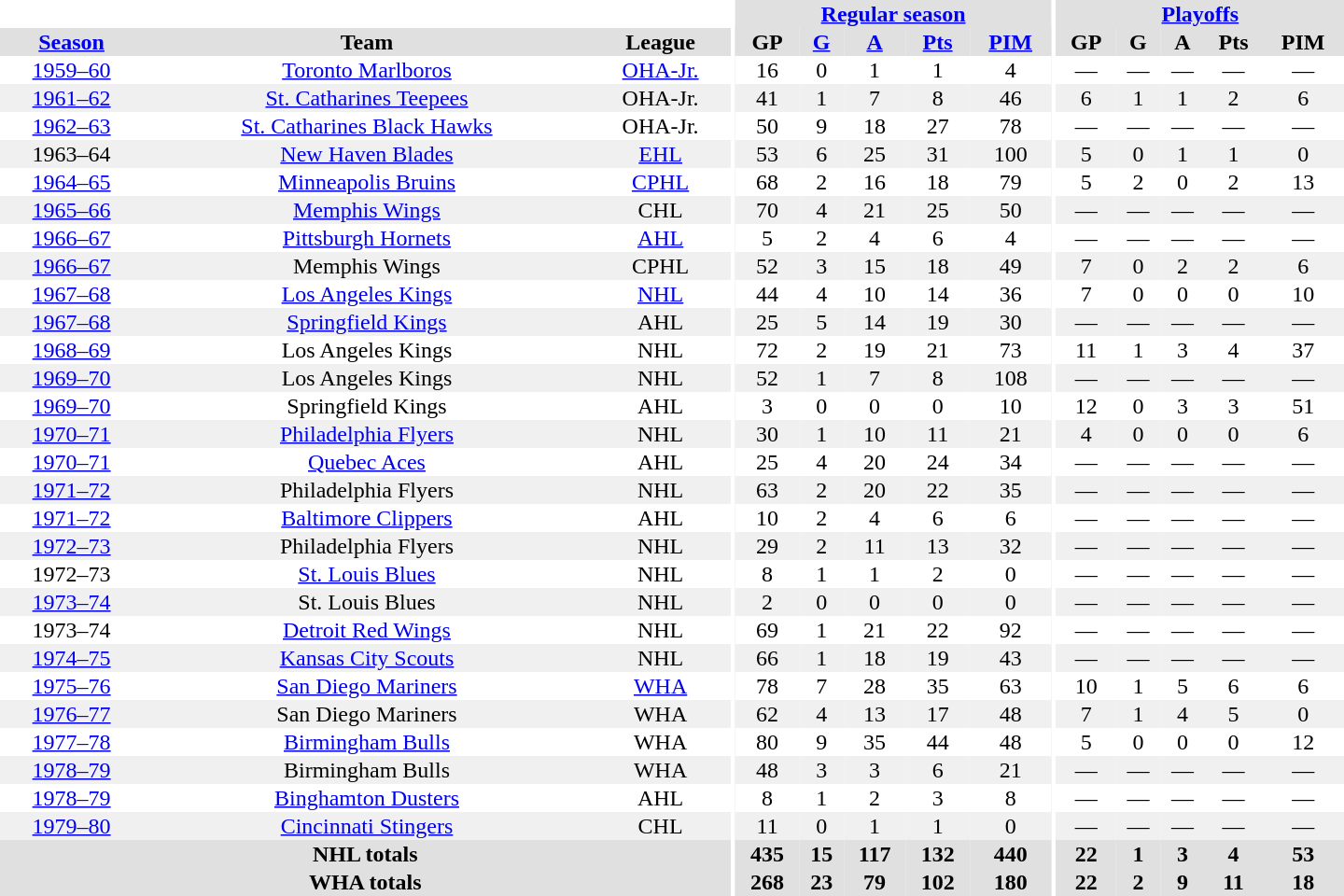<table border="0" cellpadding="1" cellspacing="0" style="text-align:center; width:60em">
<tr bgcolor="#e0e0e0">
<th colspan="3" bgcolor="#ffffff"></th>
<th rowspan="100" bgcolor="#ffffff"></th>
<th colspan="5"><a href='#'>Regular season</a></th>
<th rowspan="100" bgcolor="#ffffff"></th>
<th colspan="5"><a href='#'>Playoffs</a></th>
</tr>
<tr bgcolor="#e0e0e0">
<th><a href='#'>Season</a></th>
<th>Team</th>
<th>League</th>
<th>GP</th>
<th><a href='#'>G</a></th>
<th><a href='#'>A</a></th>
<th><a href='#'>Pts</a></th>
<th><a href='#'>PIM</a></th>
<th>GP</th>
<th>G</th>
<th>A</th>
<th>Pts</th>
<th>PIM</th>
</tr>
<tr>
<td><a href='#'>1959–60</a></td>
<td><a href='#'>Toronto Marlboros</a></td>
<td><a href='#'>OHA-Jr.</a></td>
<td>16</td>
<td>0</td>
<td>1</td>
<td>1</td>
<td>4</td>
<td>—</td>
<td>—</td>
<td>—</td>
<td>—</td>
<td>—</td>
</tr>
<tr bgcolor="#f0f0f0">
<td><a href='#'>1961–62</a></td>
<td><a href='#'>St. Catharines Teepees</a></td>
<td>OHA-Jr.</td>
<td>41</td>
<td>1</td>
<td>7</td>
<td>8</td>
<td>46</td>
<td>6</td>
<td>1</td>
<td>1</td>
<td>2</td>
<td>6</td>
</tr>
<tr>
<td><a href='#'>1962–63</a></td>
<td><a href='#'>St. Catharines Black Hawks</a></td>
<td>OHA-Jr.</td>
<td>50</td>
<td>9</td>
<td>18</td>
<td>27</td>
<td>78</td>
<td>—</td>
<td>—</td>
<td>—</td>
<td>—</td>
<td>—</td>
</tr>
<tr bgcolor="#f0f0f0">
<td>1963–64</td>
<td><a href='#'>New Haven Blades</a></td>
<td><a href='#'>EHL</a></td>
<td>53</td>
<td>6</td>
<td>25</td>
<td>31</td>
<td>100</td>
<td>5</td>
<td>0</td>
<td>1</td>
<td>1</td>
<td>0</td>
</tr>
<tr>
<td><a href='#'>1964–65</a></td>
<td><a href='#'>Minneapolis Bruins</a></td>
<td><a href='#'>CPHL</a></td>
<td>68</td>
<td>2</td>
<td>16</td>
<td>18</td>
<td>79</td>
<td>5</td>
<td>2</td>
<td>0</td>
<td>2</td>
<td>13</td>
</tr>
<tr bgcolor="#f0f0f0">
<td><a href='#'>1965–66</a></td>
<td><a href='#'>Memphis Wings</a></td>
<td>CHL</td>
<td>70</td>
<td>4</td>
<td>21</td>
<td>25</td>
<td>50</td>
<td>—</td>
<td>—</td>
<td>—</td>
<td>—</td>
<td>—</td>
</tr>
<tr>
<td><a href='#'>1966–67</a></td>
<td><a href='#'>Pittsburgh Hornets</a></td>
<td><a href='#'>AHL</a></td>
<td>5</td>
<td>2</td>
<td>4</td>
<td>6</td>
<td>4</td>
<td>—</td>
<td>—</td>
<td>—</td>
<td>—</td>
<td>—</td>
</tr>
<tr bgcolor="#f0f0f0">
<td><a href='#'>1966–67</a></td>
<td>Memphis Wings</td>
<td>CPHL</td>
<td>52</td>
<td>3</td>
<td>15</td>
<td>18</td>
<td>49</td>
<td>7</td>
<td>0</td>
<td>2</td>
<td>2</td>
<td>6</td>
</tr>
<tr>
<td><a href='#'>1967–68</a></td>
<td><a href='#'>Los Angeles Kings</a></td>
<td><a href='#'>NHL</a></td>
<td>44</td>
<td>4</td>
<td>10</td>
<td>14</td>
<td>36</td>
<td>7</td>
<td>0</td>
<td>0</td>
<td>0</td>
<td>10</td>
</tr>
<tr bgcolor="#f0f0f0">
<td><a href='#'>1967–68</a></td>
<td><a href='#'>Springfield Kings</a></td>
<td>AHL</td>
<td>25</td>
<td>5</td>
<td>14</td>
<td>19</td>
<td>30</td>
<td>—</td>
<td>—</td>
<td>—</td>
<td>—</td>
<td>—</td>
</tr>
<tr>
<td><a href='#'>1968–69</a></td>
<td>Los Angeles Kings</td>
<td>NHL</td>
<td>72</td>
<td>2</td>
<td>19</td>
<td>21</td>
<td>73</td>
<td>11</td>
<td>1</td>
<td>3</td>
<td>4</td>
<td>37</td>
</tr>
<tr bgcolor="#f0f0f0">
<td><a href='#'>1969–70</a></td>
<td>Los Angeles Kings</td>
<td>NHL</td>
<td>52</td>
<td>1</td>
<td>7</td>
<td>8</td>
<td>108</td>
<td>—</td>
<td>—</td>
<td>—</td>
<td>—</td>
<td>—</td>
</tr>
<tr>
<td><a href='#'>1969–70</a></td>
<td>Springfield Kings</td>
<td>AHL</td>
<td>3</td>
<td>0</td>
<td>0</td>
<td>0</td>
<td>10</td>
<td>12</td>
<td>0</td>
<td>3</td>
<td>3</td>
<td>51</td>
</tr>
<tr bgcolor="#f0f0f0">
<td><a href='#'>1970–71</a></td>
<td><a href='#'>Philadelphia Flyers</a></td>
<td>NHL</td>
<td>30</td>
<td>1</td>
<td>10</td>
<td>11</td>
<td>21</td>
<td>4</td>
<td>0</td>
<td>0</td>
<td>0</td>
<td>6</td>
</tr>
<tr>
<td><a href='#'>1970–71</a></td>
<td><a href='#'>Quebec Aces</a></td>
<td>AHL</td>
<td>25</td>
<td>4</td>
<td>20</td>
<td>24</td>
<td>34</td>
<td>—</td>
<td>—</td>
<td>—</td>
<td>—</td>
<td>—</td>
</tr>
<tr bgcolor="#f0f0f0">
<td><a href='#'>1971–72</a></td>
<td>Philadelphia Flyers</td>
<td>NHL</td>
<td>63</td>
<td>2</td>
<td>20</td>
<td>22</td>
<td>35</td>
<td>—</td>
<td>—</td>
<td>—</td>
<td>—</td>
<td>—</td>
</tr>
<tr>
<td><a href='#'>1971–72</a></td>
<td><a href='#'>Baltimore Clippers</a></td>
<td>AHL</td>
<td>10</td>
<td>2</td>
<td>4</td>
<td>6</td>
<td>6</td>
<td>—</td>
<td>—</td>
<td>—</td>
<td>—</td>
<td>—</td>
</tr>
<tr bgcolor="#f0f0f0">
<td><a href='#'>1972–73</a></td>
<td>Philadelphia Flyers</td>
<td>NHL</td>
<td>29</td>
<td>2</td>
<td>11</td>
<td>13</td>
<td>32</td>
<td>—</td>
<td>—</td>
<td>—</td>
<td>—</td>
<td>—</td>
</tr>
<tr>
<td>1972–73</td>
<td><a href='#'>St. Louis Blues</a></td>
<td>NHL</td>
<td>8</td>
<td>1</td>
<td>1</td>
<td>2</td>
<td>0</td>
<td>—</td>
<td>—</td>
<td>—</td>
<td>—</td>
<td>—</td>
</tr>
<tr bgcolor="#f0f0f0">
<td><a href='#'>1973–74</a></td>
<td>St. Louis Blues</td>
<td>NHL</td>
<td>2</td>
<td>0</td>
<td>0</td>
<td>0</td>
<td>0</td>
<td>—</td>
<td>—</td>
<td>—</td>
<td>—</td>
<td>—</td>
</tr>
<tr>
<td>1973–74</td>
<td><a href='#'>Detroit Red Wings</a></td>
<td>NHL</td>
<td>69</td>
<td>1</td>
<td>21</td>
<td>22</td>
<td>92</td>
<td>—</td>
<td>—</td>
<td>—</td>
<td>—</td>
<td>—</td>
</tr>
<tr bgcolor="#f0f0f0">
<td><a href='#'>1974–75</a></td>
<td><a href='#'>Kansas City Scouts</a></td>
<td>NHL</td>
<td>66</td>
<td>1</td>
<td>18</td>
<td>19</td>
<td>43</td>
<td>—</td>
<td>—</td>
<td>—</td>
<td>—</td>
<td>—</td>
</tr>
<tr>
<td><a href='#'>1975–76</a></td>
<td><a href='#'>San Diego Mariners</a></td>
<td><a href='#'>WHA</a></td>
<td>78</td>
<td>7</td>
<td>28</td>
<td>35</td>
<td>63</td>
<td>10</td>
<td>1</td>
<td>5</td>
<td>6</td>
<td>6</td>
</tr>
<tr bgcolor="#f0f0f0">
<td><a href='#'>1976–77</a></td>
<td>San Diego Mariners</td>
<td>WHA</td>
<td>62</td>
<td>4</td>
<td>13</td>
<td>17</td>
<td>48</td>
<td>7</td>
<td>1</td>
<td>4</td>
<td>5</td>
<td>0</td>
</tr>
<tr>
<td><a href='#'>1977–78</a></td>
<td><a href='#'>Birmingham Bulls</a></td>
<td>WHA</td>
<td>80</td>
<td>9</td>
<td>35</td>
<td>44</td>
<td>48</td>
<td>5</td>
<td>0</td>
<td>0</td>
<td>0</td>
<td>12</td>
</tr>
<tr bgcolor="#f0f0f0">
<td><a href='#'>1978–79</a></td>
<td>Birmingham Bulls</td>
<td>WHA</td>
<td>48</td>
<td>3</td>
<td>3</td>
<td>6</td>
<td>21</td>
<td>—</td>
<td>—</td>
<td>—</td>
<td>—</td>
<td>—</td>
</tr>
<tr>
<td><a href='#'>1978–79</a></td>
<td><a href='#'>Binghamton Dusters</a></td>
<td>AHL</td>
<td>8</td>
<td>1</td>
<td>2</td>
<td>3</td>
<td>8</td>
<td>—</td>
<td>—</td>
<td>—</td>
<td>—</td>
<td>—</td>
</tr>
<tr bgcolor="#f0f0f0">
<td><a href='#'>1979–80</a></td>
<td><a href='#'>Cincinnati Stingers</a></td>
<td>CHL</td>
<td>11</td>
<td>0</td>
<td>1</td>
<td>1</td>
<td>0</td>
<td>—</td>
<td>—</td>
<td>—</td>
<td>—</td>
<td>—</td>
</tr>
<tr>
</tr>
<tr ALIGN="center" bgcolor="#e0e0e0">
<th colspan="3">NHL totals</th>
<th ALIGN="center">435</th>
<th ALIGN="center">15</th>
<th ALIGN="center">117</th>
<th ALIGN="center">132</th>
<th ALIGN="center">440</th>
<th ALIGN="center">22</th>
<th ALIGN="center">1</th>
<th ALIGN="center">3</th>
<th ALIGN="center">4</th>
<th ALIGN="center">53</th>
</tr>
<tr>
</tr>
<tr ALIGN="center" bgcolor="#e0e0e0">
<th colspan="3">WHA totals</th>
<th ALIGN="center">268</th>
<th ALIGN="center">23</th>
<th ALIGN="center">79</th>
<th ALIGN="center">102</th>
<th ALIGN="center">180</th>
<th ALIGN="center">22</th>
<th ALIGN="center">2</th>
<th ALIGN="center">9</th>
<th ALIGN="center">11</th>
<th ALIGN="center">18</th>
</tr>
</table>
